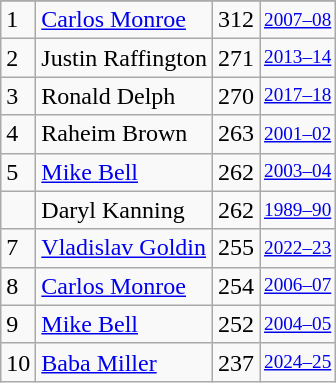<table class="wikitable">
<tr>
</tr>
<tr>
<td>1</td>
<td><a href='#'>Carlos Monroe</a></td>
<td>312</td>
<td style="font-size:80%;"><a href='#'>2007–08</a></td>
</tr>
<tr>
<td>2</td>
<td>Justin Raffington</td>
<td>271</td>
<td style="font-size:80%;"><a href='#'>2013–14</a></td>
</tr>
<tr>
<td>3</td>
<td>Ronald Delph</td>
<td>270</td>
<td style="font-size:80%;"><a href='#'>2017–18</a></td>
</tr>
<tr>
<td>4</td>
<td>Raheim Brown</td>
<td>263</td>
<td style="font-size:80%;"><a href='#'>2001–02</a></td>
</tr>
<tr>
<td>5</td>
<td><a href='#'>Mike Bell</a></td>
<td>262</td>
<td style="font-size:80%;"><a href='#'>2003–04</a></td>
</tr>
<tr>
<td></td>
<td>Daryl Kanning</td>
<td>262</td>
<td style="font-size:80%;"><a href='#'>1989–90</a></td>
</tr>
<tr>
<td>7</td>
<td><a href='#'>Vladislav Goldin</a></td>
<td>255</td>
<td style="font-size:80%;"><a href='#'>2022–23</a></td>
</tr>
<tr>
<td>8</td>
<td><a href='#'>Carlos Monroe</a></td>
<td>254</td>
<td style="font-size:80%;"><a href='#'>2006–07</a></td>
</tr>
<tr>
<td>9</td>
<td><a href='#'>Mike Bell</a></td>
<td>252</td>
<td style="font-size:80%;"><a href='#'>2004–05</a></td>
</tr>
<tr>
<td>10</td>
<td><a href='#'>Baba Miller</a></td>
<td>237</td>
<td style="font-size:80%;"><a href='#'>2024–25</a></td>
</tr>
</table>
